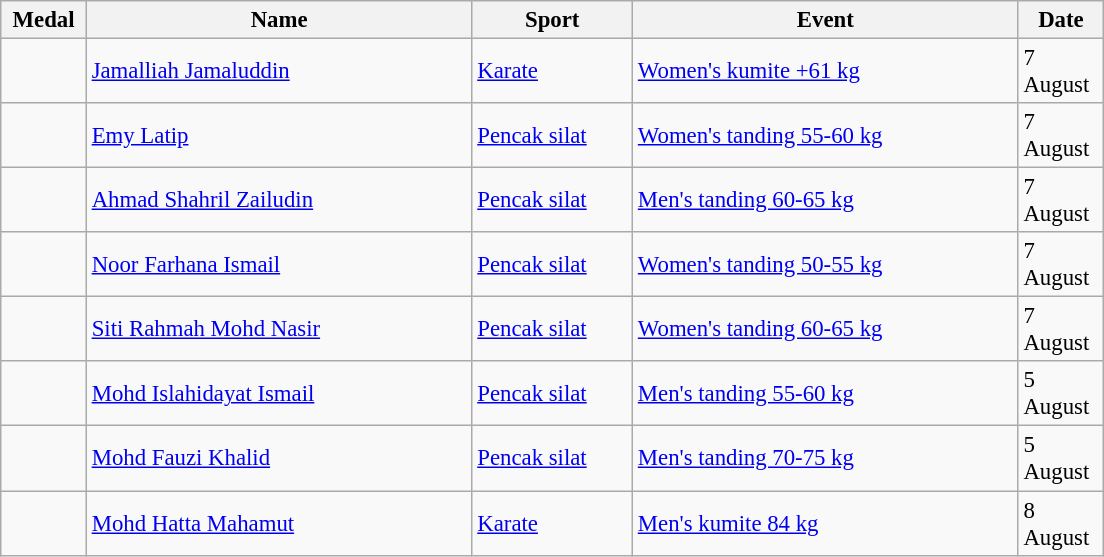<table class="wikitable sortable" style="font-size:95%">
<tr>
<th width="50">Medal</th>
<th width="250">Name</th>
<th width="100">Sport</th>
<th width="250">Event</th>
<th width="50">Date</th>
</tr>
<tr>
<td></td>
<td><a href='#'>Jamalliah Jamaluddin</a></td>
<td><a href='#'>Karate</a></td>
<td><a href='#'>Women's kumite +61 kg</a></td>
<td>7 August</td>
</tr>
<tr>
<td></td>
<td><a href='#'>Emy Latip</a></td>
<td><a href='#'>Pencak silat</a></td>
<td><a href='#'>Women's tanding 55-60 kg</a></td>
<td>7 August</td>
</tr>
<tr>
<td></td>
<td><a href='#'>Ahmad Shahril Zailudin</a></td>
<td><a href='#'>Pencak silat</a></td>
<td><a href='#'>Men's tanding 60-65 kg</a></td>
<td>7 August</td>
</tr>
<tr>
<td></td>
<td><a href='#'>Noor Farhana Ismail</a></td>
<td><a href='#'>Pencak silat</a></td>
<td><a href='#'>Women's tanding 50-55 kg</a></td>
<td>7 August</td>
</tr>
<tr>
<td></td>
<td><a href='#'>Siti Rahmah Mohd Nasir</a></td>
<td><a href='#'>Pencak silat</a></td>
<td><a href='#'>Women's tanding 60-65 kg</a></td>
<td>7 August</td>
</tr>
<tr>
<td></td>
<td><a href='#'>Mohd Islahidayat Ismail</a></td>
<td><a href='#'>Pencak silat</a></td>
<td><a href='#'>Men's tanding 55-60 kg</a></td>
<td>5 August</td>
</tr>
<tr>
<td></td>
<td><a href='#'>Mohd Fauzi Khalid</a></td>
<td><a href='#'>Pencak silat</a></td>
<td><a href='#'>Men's tanding 70-75 kg</a></td>
<td>5 August</td>
</tr>
<tr>
<td></td>
<td><a href='#'>Mohd Hatta Mahamut</a></td>
<td><a href='#'>Karate</a></td>
<td><a href='#'>Men's kumite 84 kg</a></td>
<td>8 August</td>
</tr>
</table>
